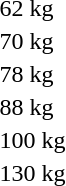<table>
<tr>
<td rowspan=2>62 kg</td>
<td rowspan=2></td>
<td rowspan=2></td>
<td></td>
</tr>
<tr>
<td></td>
</tr>
<tr>
<td rowspan=2>70 kg</td>
<td rowspan=2></td>
<td rowspan=2></td>
<td></td>
</tr>
<tr>
<td></td>
</tr>
<tr>
<td rowspan=2>78 kg</td>
<td rowspan=2></td>
<td rowspan=2></td>
<td></td>
</tr>
<tr>
<td></td>
</tr>
<tr>
<td rowspan=2>88 kg</td>
<td rowspan=2></td>
<td rowspan=2></td>
<td></td>
</tr>
<tr>
<td></td>
</tr>
<tr>
<td rowspan=2>100 kg</td>
<td rowspan=2></td>
<td rowspan=2></td>
<td></td>
</tr>
<tr>
<td></td>
</tr>
<tr>
<td>130 kg</td>
<td></td>
<td></td>
<td></td>
</tr>
</table>
